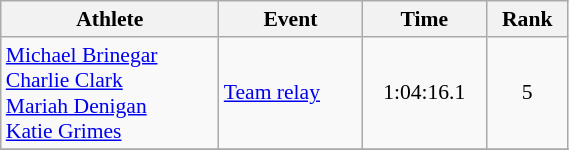<table class="wikitable" style="text-align:center; font-size:90%; width:30%;">
<tr>
<th>Athlete</th>
<th>Event</th>
<th>Time</th>
<th>Rank</th>
</tr>
<tr>
<td align=left><a href='#'>Michael Brinegar</a><br><a href='#'>Charlie Clark</a><br><a href='#'>Mariah Denigan</a><br><a href='#'>Katie Grimes</a></td>
<td align=left><a href='#'>Team relay</a></td>
<td>1:04:16.1</td>
<td>5</td>
</tr>
<tr>
</tr>
</table>
